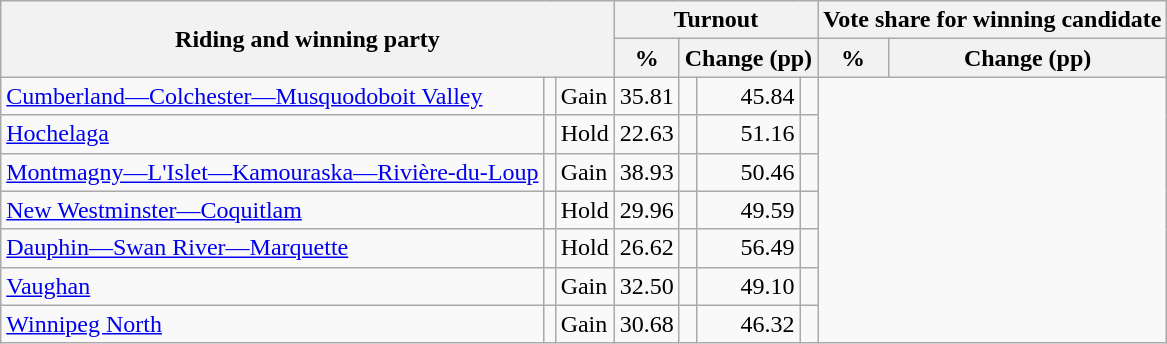<table class="wikitable" style="text-align:right">
<tr>
<th rowspan="2" colspan="3">Riding and winning party</th>
<th colspan="4">Turnout</th>
<th colspan="4">Vote share for winning candidate</th>
</tr>
<tr>
<th>%</th>
<th colspan="3">Change (pp)</th>
<th>%</th>
<th colspan="3">Change (pp)</th>
</tr>
<tr>
<td style="text-align:left"><a href='#'>Cumberland—Colchester—Musquodoboit Valley</a></td>
<td style="text-align:left"></td>
<td style="text-align:left">Gain</td>
<td>35.81</td>
<td></td>
<td>45.84</td>
<td></td>
</tr>
<tr>
<td style="text-align:left"><a href='#'>Hochelaga</a></td>
<td style="text-align:left"></td>
<td style="text-align:left">Hold</td>
<td>22.63</td>
<td></td>
<td>51.16</td>
<td></td>
</tr>
<tr>
<td style="text-align:left"><a href='#'>Montmagny—L'Islet—Kamouraska—Rivière-du-Loup</a></td>
<td style="text-align:left"></td>
<td style="text-align:left">Gain</td>
<td>38.93</td>
<td></td>
<td>50.46</td>
<td></td>
</tr>
<tr>
<td style="text-align:left"><a href='#'>New Westminster—Coquitlam</a></td>
<td style="text-align:left"></td>
<td style="text-align:left">Hold</td>
<td>29.96</td>
<td></td>
<td>49.59</td>
<td></td>
</tr>
<tr>
<td style="text-align:left"><a href='#'>Dauphin—Swan River—Marquette</a></td>
<td style="text-align:left"></td>
<td style="text-align:left">Hold</td>
<td>26.62</td>
<td></td>
<td>56.49</td>
<td></td>
</tr>
<tr>
<td style="text-align:left"><a href='#'>Vaughan</a></td>
<td style="text-align:left"></td>
<td style="text-align:left">Gain</td>
<td>32.50</td>
<td></td>
<td>49.10</td>
<td></td>
</tr>
<tr>
<td style="text-align:left"><a href='#'>Winnipeg North</a></td>
<td style="text-align:left"></td>
<td style="text-align:left">Gain</td>
<td>30.68</td>
<td></td>
<td>46.32</td>
<td></td>
</tr>
</table>
